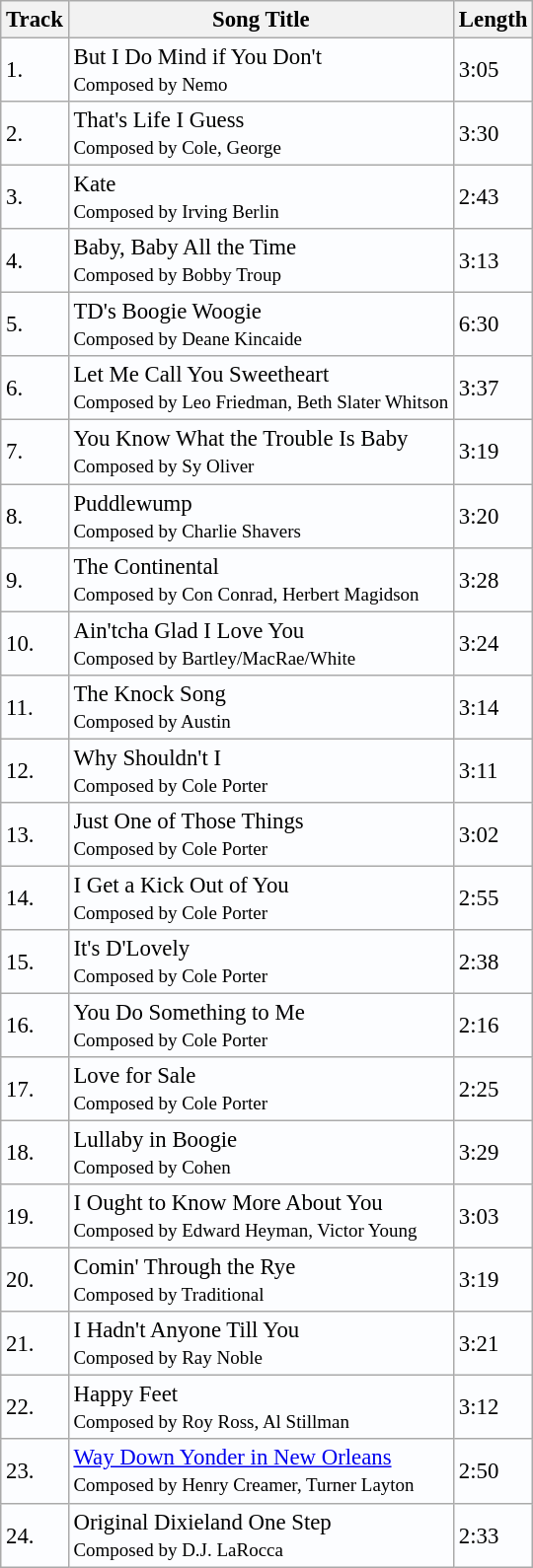<table class="wikitable" style="background:#fcfdff; font-size:95%;">
<tr>
<th>Track</th>
<th>Song Title</th>
<th>Length</th>
</tr>
<tr>
<td>1.</td>
<td>But I Do Mind if You Don't <br><small>Composed by Nemo</small></td>
<td>3:05</td>
</tr>
<tr>
<td>2.</td>
<td>That's Life I Guess <br><small>Composed by Cole, George</small></td>
<td>3:30</td>
</tr>
<tr>
<td>3.</td>
<td>Kate <br><small>Composed by Irving Berlin</small></td>
<td>2:43</td>
</tr>
<tr>
<td>4.</td>
<td>Baby, Baby All the Time <br><small>Composed by Bobby Troup</small></td>
<td>3:13</td>
</tr>
<tr>
<td>5.</td>
<td>TD's Boogie Woogie <br><small>Composed by Deane Kincaide</small></td>
<td>6:30</td>
</tr>
<tr>
<td>6.</td>
<td>Let Me Call You Sweetheart <br><small>Composed by Leo Friedman, Beth Slater Whitson</small></td>
<td>3:37</td>
</tr>
<tr>
<td>7.</td>
<td>You Know What the Trouble Is Baby<br><small>Composed by Sy Oliver</small></td>
<td>3:19</td>
</tr>
<tr>
<td>8.</td>
<td>Puddlewump <br><small>Composed by Charlie Shavers</small></td>
<td>3:20</td>
</tr>
<tr>
<td>9.</td>
<td>The Continental <br><small>Composed by Con Conrad, Herbert Magidson</small></td>
<td>3:28</td>
</tr>
<tr>
<td>10.</td>
<td>Ain'tcha Glad I Love You <br><small>Composed by Bartley/MacRae/White</small></td>
<td>3:24</td>
</tr>
<tr>
<td>11.</td>
<td>The Knock Song <br><small>Composed by Austin</small></td>
<td>3:14</td>
</tr>
<tr>
<td>12.</td>
<td>Why Shouldn't I <br><small>Composed by Cole Porter</small></td>
<td>3:11</td>
</tr>
<tr>
<td>13.</td>
<td>Just One of Those Things <br><small>Composed by Cole Porter</small></td>
<td>3:02</td>
</tr>
<tr>
<td>14.</td>
<td>I Get a Kick Out of You <br><small>Composed by Cole Porter</small></td>
<td>2:55</td>
</tr>
<tr>
<td>15.</td>
<td>It's D'Lovely <br><small>Composed by Cole Porter</small></td>
<td>2:38</td>
</tr>
<tr>
<td>16.</td>
<td>You Do Something to Me <br><small>Composed by Cole Porter</small></td>
<td>2:16</td>
</tr>
<tr>
<td>17.</td>
<td>Love for Sale <br><small>Composed by Cole Porter</small></td>
<td>2:25</td>
</tr>
<tr>
<td>18.</td>
<td>Lullaby in Boogie <br><small>Composed by Cohen</small></td>
<td>3:29</td>
</tr>
<tr>
<td>19.</td>
<td>I Ought to Know More About You <br><small>Composed by Edward Heyman, Victor Young</small></td>
<td>3:03</td>
</tr>
<tr>
<td>20.</td>
<td>Comin' Through the Rye <br><small>Composed by Traditional</small></td>
<td>3:19</td>
</tr>
<tr>
<td>21.</td>
<td>I Hadn't Anyone Till You <br><small>Composed by Ray Noble</small></td>
<td>3:21</td>
</tr>
<tr>
<td>22.</td>
<td>Happy Feet <br><small>Composed by Roy Ross, Al Stillman</small></td>
<td>3:12</td>
</tr>
<tr>
<td>23.</td>
<td><a href='#'>Way Down Yonder in New Orleans</a> <br><small>Composed by Henry Creamer, Turner Layton</small></td>
<td>2:50</td>
</tr>
<tr>
<td>24.</td>
<td>Original Dixieland One Step <br><small>Composed by D.J. LaRocca</small></td>
<td>2:33</td>
</tr>
</table>
